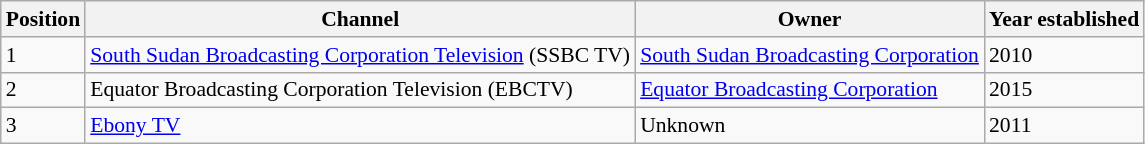<table class="wikitable" style="font-size: 90%">
<tr>
<th>Position</th>
<th>Channel</th>
<th>Owner</th>
<th>Year established</th>
</tr>
<tr>
<td>1</td>
<td><a href='#'>South Sudan Broadcasting Corporation Television</a> (SSBC TV)</td>
<td><a href='#'>South Sudan Broadcasting Corporation</a></td>
<td>2010</td>
</tr>
<tr>
<td>2</td>
<td>Equator Broadcasting Corporation Television (EBCTV)</td>
<td><a href='#'>Equator Broadcasting Corporation</a></td>
<td>2015</td>
</tr>
<tr>
<td>3</td>
<td><a href='#'>Ebony TV</a></td>
<td>Unknown</td>
<td>2011</td>
</tr>
</table>
